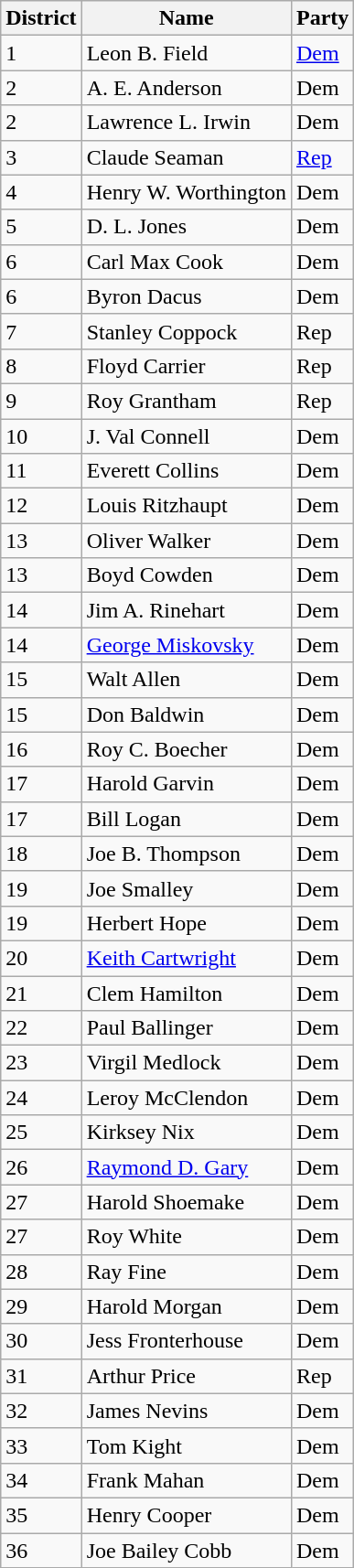<table class="wikitable sortable">
<tr>
<th>District</th>
<th>Name</th>
<th>Party</th>
</tr>
<tr>
<td>1</td>
<td>Leon B. Field</td>
<td><a href='#'>Dem</a></td>
</tr>
<tr>
<td>2</td>
<td>A. E. Anderson</td>
<td>Dem</td>
</tr>
<tr>
<td>2</td>
<td>Lawrence L. Irwin</td>
<td>Dem</td>
</tr>
<tr>
<td>3</td>
<td>Claude Seaman</td>
<td><a href='#'>Rep</a></td>
</tr>
<tr>
<td>4</td>
<td>Henry W. Worthington</td>
<td>Dem</td>
</tr>
<tr>
<td>5</td>
<td>D. L. Jones</td>
<td>Dem</td>
</tr>
<tr>
<td>6</td>
<td>Carl Max Cook</td>
<td>Dem</td>
</tr>
<tr>
<td>6</td>
<td>Byron Dacus</td>
<td>Dem</td>
</tr>
<tr>
<td>7</td>
<td>Stanley Coppock</td>
<td>Rep</td>
</tr>
<tr>
<td>8</td>
<td>Floyd Carrier</td>
<td>Rep</td>
</tr>
<tr>
<td>9</td>
<td>Roy Grantham</td>
<td>Rep</td>
</tr>
<tr>
<td>10</td>
<td>J. Val Connell</td>
<td>Dem</td>
</tr>
<tr>
<td>11</td>
<td>Everett Collins</td>
<td>Dem</td>
</tr>
<tr>
<td>12</td>
<td>Louis Ritzhaupt</td>
<td>Dem</td>
</tr>
<tr>
<td>13</td>
<td>Oliver Walker</td>
<td>Dem</td>
</tr>
<tr>
<td>13</td>
<td>Boyd Cowden</td>
<td>Dem</td>
</tr>
<tr>
<td>14</td>
<td>Jim A. Rinehart</td>
<td>Dem</td>
</tr>
<tr>
<td>14</td>
<td><a href='#'>George Miskovsky</a></td>
<td>Dem</td>
</tr>
<tr>
<td>15</td>
<td>Walt Allen</td>
<td>Dem</td>
</tr>
<tr>
<td>15</td>
<td>Don Baldwin</td>
<td>Dem</td>
</tr>
<tr>
<td>16</td>
<td>Roy C. Boecher</td>
<td>Dem</td>
</tr>
<tr>
<td>17</td>
<td>Harold Garvin</td>
<td>Dem</td>
</tr>
<tr>
<td>17</td>
<td>Bill Logan</td>
<td>Dem</td>
</tr>
<tr>
<td>18</td>
<td>Joe B. Thompson</td>
<td>Dem</td>
</tr>
<tr>
<td>19</td>
<td>Joe Smalley</td>
<td>Dem</td>
</tr>
<tr>
<td>19</td>
<td>Herbert Hope</td>
<td>Dem</td>
</tr>
<tr>
<td>20</td>
<td><a href='#'>Keith Cartwright</a></td>
<td>Dem</td>
</tr>
<tr>
<td>21</td>
<td>Clem Hamilton</td>
<td>Dem</td>
</tr>
<tr>
<td>22</td>
<td>Paul Ballinger</td>
<td>Dem</td>
</tr>
<tr>
<td>23</td>
<td>Virgil Medlock</td>
<td>Dem</td>
</tr>
<tr>
<td>24</td>
<td>Leroy McClendon</td>
<td>Dem</td>
</tr>
<tr>
<td>25</td>
<td>Kirksey Nix</td>
<td>Dem</td>
</tr>
<tr>
<td>26</td>
<td><a href='#'>Raymond D. Gary</a></td>
<td>Dem</td>
</tr>
<tr>
<td>27</td>
<td>Harold Shoemake</td>
<td>Dem</td>
</tr>
<tr>
<td>27</td>
<td>Roy White</td>
<td>Dem</td>
</tr>
<tr>
<td>28</td>
<td>Ray Fine</td>
<td>Dem</td>
</tr>
<tr>
<td>29</td>
<td>Harold Morgan</td>
<td>Dem</td>
</tr>
<tr>
<td>30</td>
<td>Jess Fronterhouse</td>
<td>Dem</td>
</tr>
<tr>
<td>31</td>
<td>Arthur Price</td>
<td>Rep</td>
</tr>
<tr>
<td>32</td>
<td>James Nevins</td>
<td>Dem</td>
</tr>
<tr>
<td>33</td>
<td>Tom Kight</td>
<td>Dem</td>
</tr>
<tr>
<td>34</td>
<td>Frank Mahan</td>
<td>Dem</td>
</tr>
<tr>
<td>35</td>
<td>Henry Cooper</td>
<td>Dem</td>
</tr>
<tr>
<td>36</td>
<td>Joe Bailey Cobb</td>
<td>Dem</td>
</tr>
</table>
